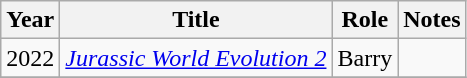<table class="wikitable unsortable">
<tr>
<th>Year</th>
<th>Title</th>
<th>Role</th>
<th>Notes</th>
</tr>
<tr>
<td>2022</td>
<td><em><a href='#'>Jurassic World Evolution 2</a></em></td>
<td>Barry</td>
<td></td>
</tr>
<tr>
</tr>
</table>
